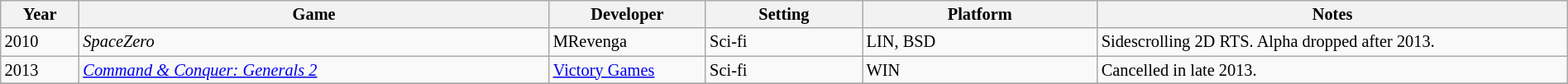<table class="wikitable sortable" style="font-size:85%;width:100%">
<tr>
<th style="width:5%;">Year</th>
<th style="width:30%;">Game</th>
<th style="width:10%;">Developer</th>
<th style="width:10%;">Setting</th>
<th style="width:15%;">Platform</th>
<th style="width:30%;">Notes</th>
</tr>
<tr>
<td>2010</td>
<td><em>SpaceZero</em></td>
<td>MRevenga</td>
<td>Sci-fi</td>
<td>LIN, BSD</td>
<td>Sidescrolling 2D RTS. Alpha dropped after 2013.</td>
</tr>
<tr>
<td>2013</td>
<td><em><a href='#'>Command & Conquer: Generals 2</a></em></td>
<td><a href='#'>Victory Games</a></td>
<td>Sci-fi</td>
<td>WIN</td>
<td>Cancelled in late 2013.</td>
</tr>
<tr>
</tr>
</table>
